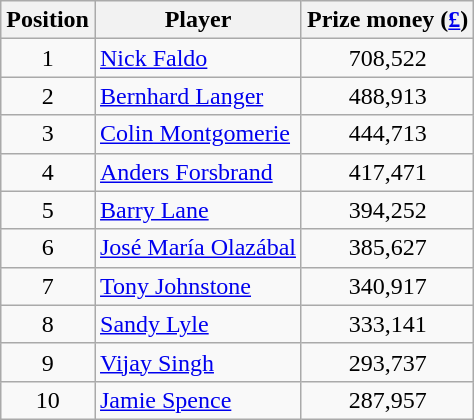<table class="wikitable">
<tr>
<th>Position</th>
<th>Player</th>
<th>Prize money (<a href='#'>£</a>)</th>
</tr>
<tr>
<td align=center>1</td>
<td> <a href='#'>Nick Faldo</a></td>
<td align=center>708,522</td>
</tr>
<tr>
<td align=center>2</td>
<td> <a href='#'>Bernhard Langer</a></td>
<td align=center>488,913</td>
</tr>
<tr>
<td align=center>3</td>
<td> <a href='#'>Colin Montgomerie</a></td>
<td align=center>444,713</td>
</tr>
<tr>
<td align=center>4</td>
<td> <a href='#'>Anders Forsbrand</a></td>
<td align=center>417,471</td>
</tr>
<tr>
<td align=center>5</td>
<td> <a href='#'>Barry Lane</a></td>
<td align=center>394,252</td>
</tr>
<tr>
<td align=center>6</td>
<td> <a href='#'>José María Olazábal</a></td>
<td align=center>385,627</td>
</tr>
<tr>
<td align=center>7</td>
<td> <a href='#'>Tony Johnstone</a></td>
<td align=center>340,917</td>
</tr>
<tr>
<td align=center>8</td>
<td> <a href='#'>Sandy Lyle</a></td>
<td align=center>333,141</td>
</tr>
<tr>
<td align=center>9</td>
<td> <a href='#'>Vijay Singh</a></td>
<td align=center>293,737</td>
</tr>
<tr>
<td align=center>10</td>
<td> <a href='#'>Jamie Spence</a></td>
<td align=center>287,957</td>
</tr>
</table>
